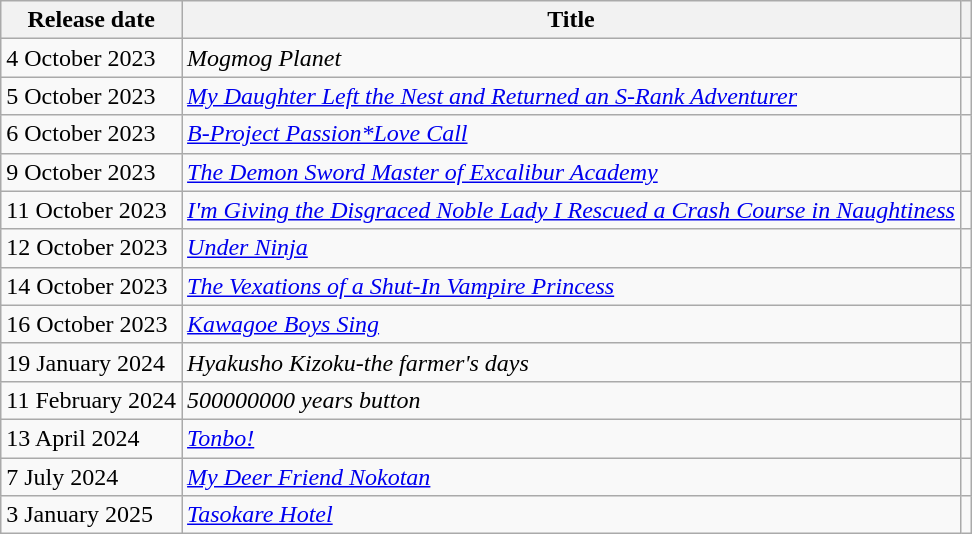<table class="wikitable sortable mw-collapsible mw-collapsed">
<tr>
<th><strong>Release date</strong></th>
<th>Title</th>
<th></th>
</tr>
<tr>
<td>4 October 2023</td>
<td><em>Mogmog Planet</em></td>
<td></td>
</tr>
<tr>
<td>5 October 2023</td>
<td><em><a href='#'>My Daughter Left the Nest and Returned an S-Rank Adventurer</a></em></td>
<td></td>
</tr>
<tr>
<td>6 October 2023</td>
<td><em><a href='#'>B-Project Passion*Love Call</a></em></td>
<td></td>
</tr>
<tr>
<td>9 October 2023</td>
<td><em><a href='#'>The Demon Sword Master of Excalibur Academy</a></em></td>
<td></td>
</tr>
<tr>
<td>11 October 2023</td>
<td><em><a href='#'>I'm Giving the Disgraced Noble Lady I Rescued a Crash Course in Naughtiness</a></em></td>
<td></td>
</tr>
<tr>
<td>12 October 2023</td>
<td><em><a href='#'>Under Ninja</a></em></td>
<td></td>
</tr>
<tr>
<td>14 October 2023</td>
<td><em><a href='#'>The Vexations of a Shut-In Vampire Princess</a></em></td>
<td></td>
</tr>
<tr>
<td>16 October 2023</td>
<td><em><a href='#'>Kawagoe Boys Sing</a></em></td>
<td></td>
</tr>
<tr>
<td>19 January 2024</td>
<td><em>Hyakusho Kizoku-the farmer's days</em></td>
<td></td>
</tr>
<tr>
<td>11 February 2024</td>
<td><em>500000000 years button</em></td>
<td></td>
</tr>
<tr>
<td>13 April 2024</td>
<td><em><a href='#'>Tonbo!</a></em></td>
<td></td>
</tr>
<tr>
<td>7 July 2024</td>
<td><em><a href='#'>My Deer Friend Nokotan</a></em></td>
<td></td>
</tr>
<tr>
<td>3 January 2025</td>
<td><a href='#'><em>Tasokare Hotel</em></a></td>
<td></td>
</tr>
</table>
